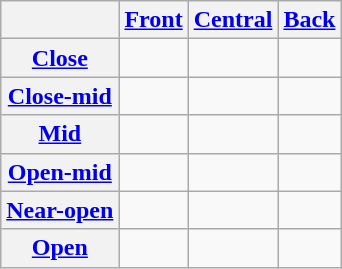<table class="wikitable" style="text-align: center;">
<tr>
<th></th>
<th><a href='#'>Front</a></th>
<th><a href='#'>Central</a></th>
<th><a href='#'>Back</a></th>
</tr>
<tr>
<th><a href='#'>Close</a></th>
<td></td>
<td></td>
<td></td>
</tr>
<tr>
<th><a href='#'>Close-mid</a></th>
<td></td>
<td></td>
<td></td>
</tr>
<tr>
<th><a href='#'>Mid</a></th>
<td></td>
<td></td>
<td></td>
</tr>
<tr>
<th><a href='#'>Open-mid</a></th>
<td></td>
<td></td>
<td></td>
</tr>
<tr>
<th><a href='#'>Near-open</a></th>
<td></td>
<td></td>
<td></td>
</tr>
<tr>
<th><a href='#'>Open</a></th>
<td></td>
<td></td>
<td></td>
</tr>
</table>
